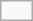<table class="infobox">
<tr>
<td></td>
<td></td>
<td></td>
</tr>
</table>
